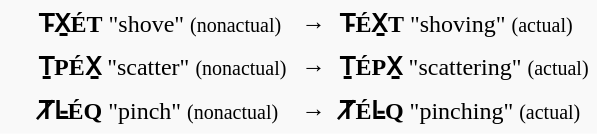<table border="0" cellpadding="4" style="text-align: left; font-family: Aboriginal Sans, Doulos SIL, GentiumAlt, Lucida Sans Unicode, Gentium, Code2000, Chrysanthi Unicode, TITUS Cyberbit Basic, Bitstream Cyberbit, Bitstream Vera, Arial Unicode MS, Hiragino Kaku Gothic Pro, Lucida Grande; background: #f9f9f9;">
<tr>
<td>     <strong>T̵X̱ÉT</strong> "shove" <small>(nonactual)</small></td>
<td>→</td>
<td><strong>T̵ÉX̱T</strong> "shoving" <small>(actual)</small></td>
</tr>
<tr>
<td>     <strong>ṮPÉX̱</strong> "scatter" <small>(nonactual)</small></td>
<td>→</td>
<td><strong>ṮÉPX̱</strong> "scattering" <small>(actual)</small></td>
</tr>
<tr>
<td>     <strong>T̸L̵ÉQ</strong> "pinch" <small>(nonactual)</small></td>
<td>→</td>
<td><strong>T̸ÉL̵Q</strong> "pinching" <small>(actual)</small></td>
</tr>
</table>
